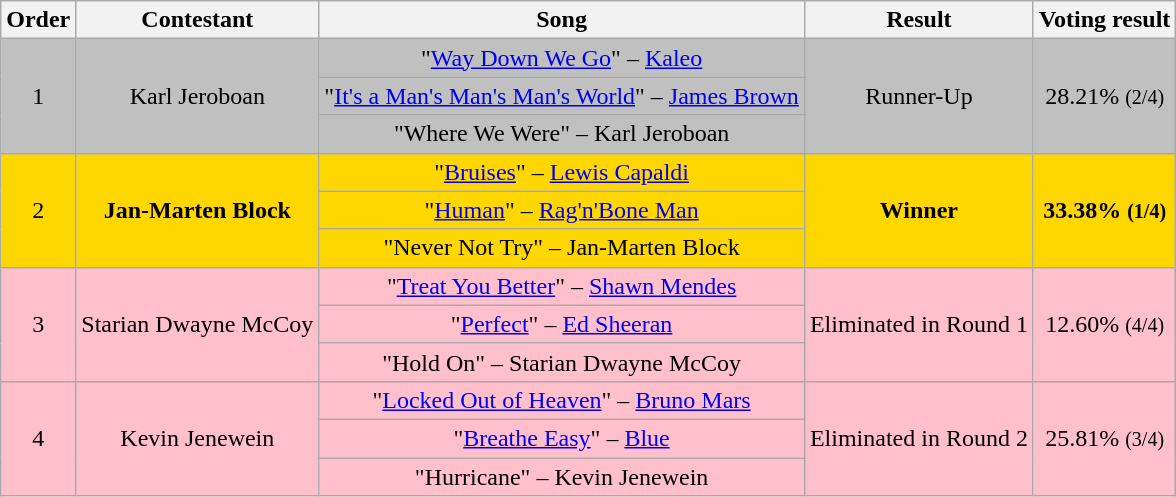<table class="wikitable" style="text-align:center;">
<tr>
<th>Order</th>
<th>Contestant</th>
<th>Song</th>
<th>Result</th>
<th>Voting result</th>
</tr>
<tr bgcolor="silver">
<td rowspan=3>1</td>
<td rowspan=3>Karl Jeroboan</td>
<td>"<a href='#'>Way Down We Go</a>" – <a href='#'>Kaleo</a></td>
<td rowspan=3>Runner-Up</td>
<td rowspan=3>28.21% <small>(2/4)</small></td>
</tr>
<tr bgcolor="silver">
<td>"<a href='#'>It's a Man's Man's Man's World</a>" – <a href='#'>James Brown</a></td>
</tr>
<tr bgcolor="silver">
<td>"Where We Were" – Karl Jeroboan</td>
</tr>
<tr bgcolor="gold">
<td rowspan=3>2</td>
<td rowspan=3><strong>Jan-Marten Block</strong></td>
<td>"<a href='#'>Bruises</a>" – <a href='#'>Lewis Capaldi</a></td>
<td rowspan=3><strong>Winner</strong></td>
<td rowspan=3><strong>33.38% <small>(1/4)</small></strong></td>
</tr>
<tr bgcolor="gold">
<td>"<a href='#'>Human</a>" – <a href='#'>Rag'n'Bone Man</a></td>
</tr>
<tr bgcolor="gold">
<td>"Never Not Try" – Jan-Marten Block</td>
</tr>
<tr bgcolor="pink">
<td rowspan=3>3</td>
<td rowspan=3>Starian Dwayne McCoy</td>
<td>"<a href='#'>Treat You Better</a>" – <a href='#'>Shawn Mendes</a></td>
<td rowspan=3>Eliminated in Round 1</td>
<td rowspan=3>12.60% <small>(4/4)</small></td>
</tr>
<tr bgcolor="pink">
<td>"<a href='#'>Perfect</a>" – <a href='#'>Ed Sheeran</a></td>
</tr>
<tr bgcolor="pink">
<td>"Hold On" – Starian Dwayne McCoy</td>
</tr>
<tr bgcolor="pink">
<td rowspan=3>4</td>
<td rowspan=3>Kevin Jenewein</td>
<td>"<a href='#'>Locked Out of Heaven</a>" – <a href='#'>Bruno Mars</a></td>
<td rowspan=3>Eliminated in Round 2</td>
<td rowspan=3>25.81% <small>(3/4)</small></td>
</tr>
<tr bgcolor="pink">
<td>"<a href='#'>Breathe Easy</a>" – <a href='#'>Blue</a></td>
</tr>
<tr bgcolor="pink">
<td>"Hurricane" – Kevin Jenewein</td>
</tr>
</table>
